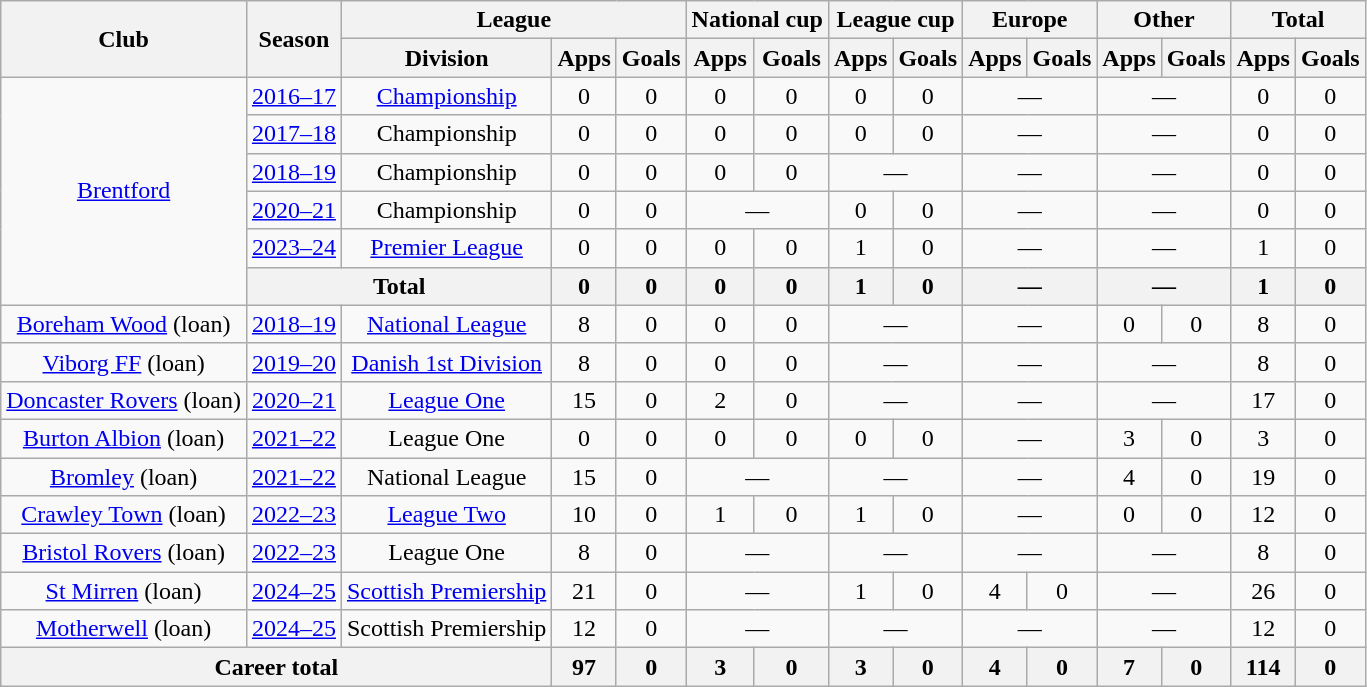<table class="wikitable" style="text-align: center;">
<tr>
<th rowspan="2">Club</th>
<th rowspan="2">Season</th>
<th colspan="3">League</th>
<th colspan="2">National cup</th>
<th colspan="2">League cup</th>
<th colspan="2">Europe</th>
<th colspan="2">Other</th>
<th colspan="2">Total</th>
</tr>
<tr>
<th>Division</th>
<th>Apps</th>
<th>Goals</th>
<th>Apps</th>
<th>Goals</th>
<th>Apps</th>
<th>Goals</th>
<th>Apps</th>
<th>Goals</th>
<th>Apps</th>
<th>Goals</th>
<th>Apps</th>
<th>Goals</th>
</tr>
<tr>
<td rowspan="6"><a href='#'>Brentford</a></td>
<td><a href='#'>2016–17</a></td>
<td><a href='#'>Championship</a></td>
<td>0</td>
<td>0</td>
<td>0</td>
<td>0</td>
<td>0</td>
<td>0</td>
<td colspan="2">—</td>
<td colspan="2">—</td>
<td>0</td>
<td>0</td>
</tr>
<tr>
<td><a href='#'>2017–18</a></td>
<td>Championship</td>
<td>0</td>
<td>0</td>
<td>0</td>
<td>0</td>
<td>0</td>
<td>0</td>
<td colspan="2">—</td>
<td colspan="2">—</td>
<td>0</td>
<td>0</td>
</tr>
<tr>
<td><a href='#'>2018–19</a></td>
<td>Championship</td>
<td>0</td>
<td>0</td>
<td>0</td>
<td>0</td>
<td colspan="2">—</td>
<td colspan="2">—</td>
<td colspan="2">—</td>
<td>0</td>
<td>0</td>
</tr>
<tr>
<td><a href='#'>2020–21</a></td>
<td>Championship</td>
<td>0</td>
<td>0</td>
<td colspan="2">—</td>
<td>0</td>
<td>0</td>
<td colspan="2">—</td>
<td colspan="2">—</td>
<td>0</td>
<td>0</td>
</tr>
<tr>
<td><a href='#'>2023–24</a></td>
<td><a href='#'>Premier League</a></td>
<td>0</td>
<td>0</td>
<td>0</td>
<td>0</td>
<td>1</td>
<td>0</td>
<td colspan="2">—</td>
<td colspan="2">—</td>
<td>1</td>
<td>0</td>
</tr>
<tr>
<th colspan="2">Total</th>
<th>0</th>
<th>0</th>
<th>0</th>
<th>0</th>
<th>1</th>
<th>0</th>
<th colspan="2">—</th>
<th colspan="2">—</th>
<th>1</th>
<th>0</th>
</tr>
<tr>
<td><a href='#'>Boreham Wood</a> (loan)</td>
<td><a href='#'>2018–19</a></td>
<td><a href='#'>National League</a></td>
<td>8</td>
<td>0</td>
<td>0</td>
<td>0</td>
<td colspan="2">—</td>
<td colspan="2">—</td>
<td>0</td>
<td>0</td>
<td>8</td>
<td>0</td>
</tr>
<tr>
<td><a href='#'>Viborg FF</a> (loan)</td>
<td><a href='#'>2019–20</a></td>
<td><a href='#'>Danish 1st Division</a></td>
<td>8</td>
<td>0</td>
<td>0</td>
<td>0</td>
<td colspan="2">—</td>
<td colspan="2">—</td>
<td colspan="2">—</td>
<td>8</td>
<td>0</td>
</tr>
<tr>
<td><a href='#'>Doncaster Rovers</a> (loan)</td>
<td><a href='#'>2020–21</a></td>
<td><a href='#'>League One</a></td>
<td>15</td>
<td>0</td>
<td>2</td>
<td>0</td>
<td colspan="2">—</td>
<td colspan="2">—</td>
<td colspan="2">—</td>
<td>17</td>
<td>0</td>
</tr>
<tr>
<td><a href='#'>Burton Albion</a> (loan)</td>
<td><a href='#'>2021–22</a></td>
<td>League One</td>
<td>0</td>
<td>0</td>
<td>0</td>
<td>0</td>
<td>0</td>
<td>0</td>
<td colspan="2">—</td>
<td>3</td>
<td>0</td>
<td>3</td>
<td>0</td>
</tr>
<tr>
<td><a href='#'>Bromley</a> (loan)</td>
<td><a href='#'>2021–22</a></td>
<td>National League</td>
<td>15</td>
<td>0</td>
<td colspan="2">—</td>
<td colspan="2">—</td>
<td colspan="2">—</td>
<td>4</td>
<td>0</td>
<td>19</td>
<td>0</td>
</tr>
<tr>
<td><a href='#'>Crawley Town</a> (loan)</td>
<td><a href='#'>2022–23</a></td>
<td><a href='#'>League Two</a></td>
<td>10</td>
<td>0</td>
<td>1</td>
<td>0</td>
<td>1</td>
<td>0</td>
<td colspan="2">—</td>
<td>0</td>
<td>0</td>
<td>12</td>
<td>0</td>
</tr>
<tr>
<td><a href='#'>Bristol Rovers</a> (loan)</td>
<td><a href='#'>2022–23</a></td>
<td>League One</td>
<td>8</td>
<td>0</td>
<td colspan="2">—</td>
<td colspan="2">—</td>
<td colspan="2">—</td>
<td colspan="2">—</td>
<td>8</td>
<td>0</td>
</tr>
<tr>
<td><a href='#'>St Mirren</a> (loan)</td>
<td><a href='#'>2024–25</a></td>
<td><a href='#'>Scottish Premiership</a></td>
<td>21</td>
<td>0</td>
<td colspan="2">—</td>
<td>1</td>
<td>0</td>
<td>4</td>
<td>0</td>
<td colspan="2">—</td>
<td>26</td>
<td>0</td>
</tr>
<tr>
<td><a href='#'>Motherwell</a> (loan)</td>
<td><a href='#'>2024–25</a></td>
<td>Scottish Premiership</td>
<td>12</td>
<td>0</td>
<td colspan="2">—</td>
<td colspan="2">—</td>
<td colspan="2">—</td>
<td colspan="2">—</td>
<td>12</td>
<td>0</td>
</tr>
<tr>
<th colspan="3">Career total</th>
<th>97</th>
<th>0</th>
<th>3</th>
<th>0</th>
<th>3</th>
<th>0</th>
<th>4</th>
<th>0</th>
<th>7</th>
<th>0</th>
<th>114</th>
<th>0</th>
</tr>
</table>
